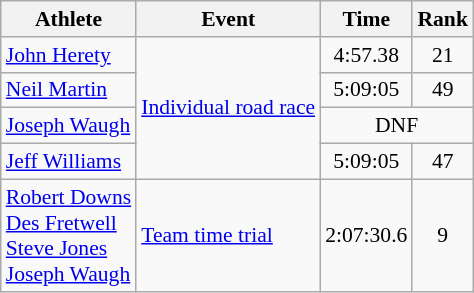<table class="wikitable" style="font-size:90%;">
<tr>
<th>Athlete</th>
<th>Event</th>
<th>Time</th>
<th>Rank</th>
</tr>
<tr align=center>
<td align=left><a href='#'>John Herety</a></td>
<td align=left rowspan=4><a href='#'>Individual road race</a></td>
<td>4:57.38</td>
<td>21</td>
</tr>
<tr align=center>
<td align=left><a href='#'>Neil Martin</a></td>
<td>5:09:05</td>
<td>49</td>
</tr>
<tr align=center>
<td align=left><a href='#'>Joseph Waugh</a></td>
<td colspan=2>DNF</td>
</tr>
<tr align=center>
<td align=left><a href='#'>Jeff Williams</a></td>
<td>5:09:05</td>
<td>47</td>
</tr>
<tr align=center>
<td align=left><a href='#'>Robert Downs</a><br><a href='#'>Des Fretwell</a><br><a href='#'>Steve Jones</a><br><a href='#'>Joseph Waugh</a></td>
<td align=left><a href='#'>Team time trial</a></td>
<td>2:07:30.6</td>
<td>9</td>
</tr>
</table>
